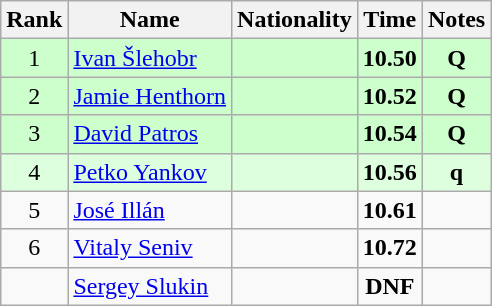<table class="wikitable sortable" style="text-align:center">
<tr>
<th>Rank</th>
<th>Name</th>
<th>Nationality</th>
<th>Time</th>
<th>Notes</th>
</tr>
<tr bgcolor=ccffcc>
<td>1</td>
<td align=left><a href='#'>Ivan Šlehobr</a></td>
<td align=left></td>
<td><strong>10.50</strong></td>
<td><strong>Q</strong></td>
</tr>
<tr bgcolor=ccffcc>
<td>2</td>
<td align=left><a href='#'>Jamie Henthorn</a></td>
<td align=left></td>
<td><strong>10.52</strong></td>
<td><strong>Q</strong></td>
</tr>
<tr bgcolor=ccffcc>
<td>3</td>
<td align=left><a href='#'>David Patros</a></td>
<td align=left></td>
<td><strong>10.54</strong></td>
<td><strong>Q</strong></td>
</tr>
<tr bgcolor=ddffdd>
<td>4</td>
<td align=left><a href='#'>Petko Yankov</a></td>
<td align=left></td>
<td><strong>10.56</strong></td>
<td><strong>q</strong></td>
</tr>
<tr>
<td>5</td>
<td align=left><a href='#'>José Illán</a></td>
<td align=left></td>
<td><strong>10.61</strong></td>
<td></td>
</tr>
<tr>
<td>6</td>
<td align=left><a href='#'>Vitaly Seniv</a></td>
<td align=left></td>
<td><strong>10.72</strong></td>
<td></td>
</tr>
<tr>
<td></td>
<td align=left><a href='#'>Sergey Slukin</a></td>
<td align=left></td>
<td><strong>DNF</strong></td>
<td></td>
</tr>
</table>
